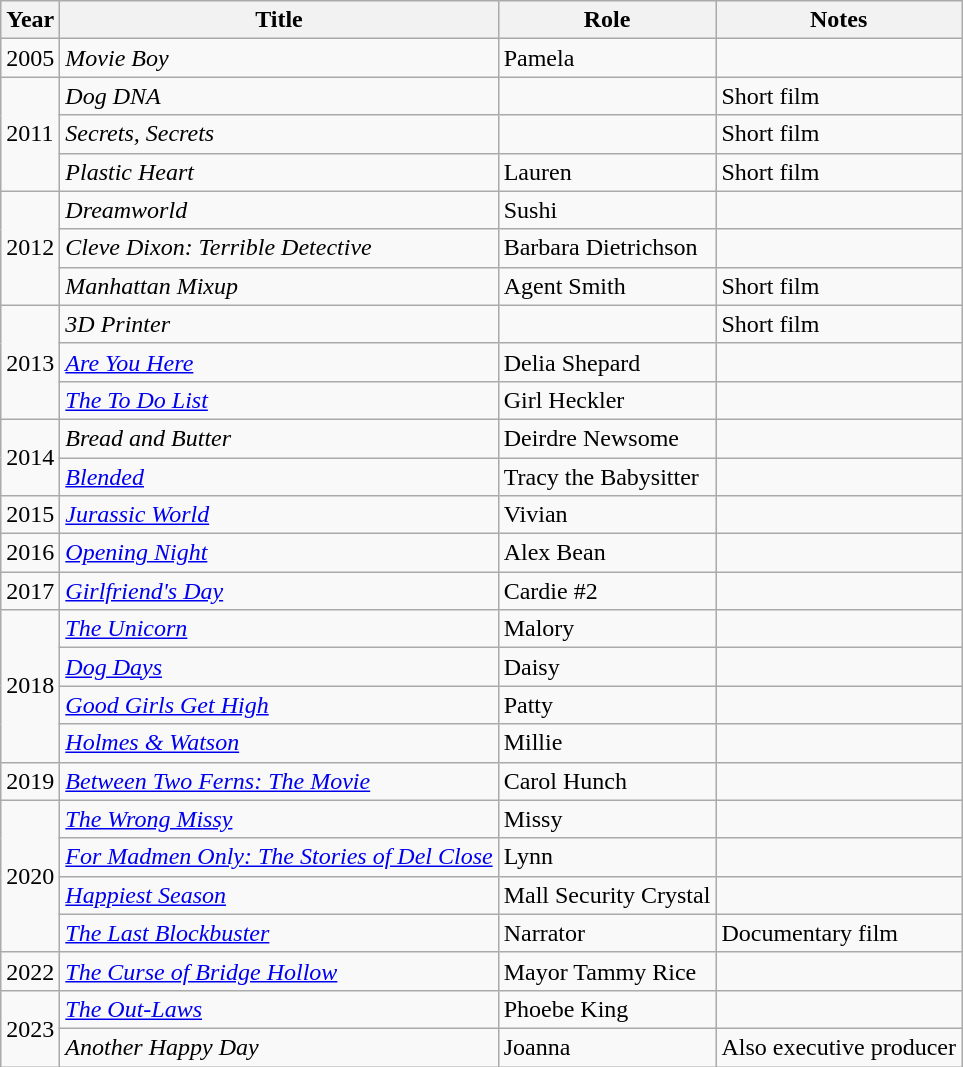<table class="wikitable sortable">
<tr>
<th>Year</th>
<th>Title</th>
<th>Role</th>
<th>Notes</th>
</tr>
<tr>
<td>2005</td>
<td><em>Movie Boy</em></td>
<td>Pamela</td>
<td></td>
</tr>
<tr>
<td rowspan="3">2011</td>
<td><em>Dog DNA</em></td>
<td></td>
<td>Short film</td>
</tr>
<tr>
<td><em>Secrets, Secrets</em></td>
<td></td>
<td>Short film</td>
</tr>
<tr>
<td><em>Plastic Heart</em></td>
<td>Lauren</td>
<td>Short film</td>
</tr>
<tr>
<td rowspan="3">2012</td>
<td><em>Dreamworld</em></td>
<td>Sushi</td>
<td></td>
</tr>
<tr>
<td><em>Cleve Dixon: Terrible Detective</em></td>
<td>Barbara Dietrichson</td>
<td></td>
</tr>
<tr>
<td><em>Manhattan Mixup</em></td>
<td>Agent Smith</td>
<td>Short film</td>
</tr>
<tr>
<td rowspan="3">2013</td>
<td><em>3D Printer</em></td>
<td></td>
<td>Short film</td>
</tr>
<tr>
<td><em><a href='#'>Are You Here</a></em></td>
<td>Delia Shepard</td>
<td></td>
</tr>
<tr>
<td><em><a href='#'>The To Do List</a></em></td>
<td>Girl Heckler</td>
<td></td>
</tr>
<tr>
<td rowspan="2">2014</td>
<td><em>Bread and Butter</em></td>
<td>Deirdre Newsome</td>
<td></td>
</tr>
<tr>
<td><em><a href='#'>Blended</a></em></td>
<td>Tracy the Babysitter</td>
<td></td>
</tr>
<tr>
<td>2015</td>
<td><em><a href='#'>Jurassic World</a></em></td>
<td>Vivian</td>
<td></td>
</tr>
<tr>
<td>2016</td>
<td><em><a href='#'>Opening Night</a></em></td>
<td>Alex Bean</td>
<td></td>
</tr>
<tr>
<td>2017</td>
<td><em><a href='#'>Girlfriend's Day</a></em></td>
<td>Cardie #2</td>
<td></td>
</tr>
<tr>
<td rowspan="4">2018</td>
<td><em><a href='#'>The Unicorn</a></em></td>
<td>Malory</td>
<td></td>
</tr>
<tr>
<td><em><a href='#'>Dog Days</a></em></td>
<td>Daisy</td>
<td></td>
</tr>
<tr>
<td><em><a href='#'>Good Girls Get High</a></em></td>
<td>Patty</td>
<td></td>
</tr>
<tr>
<td><em><a href='#'>Holmes & Watson</a></em></td>
<td>Millie</td>
<td></td>
</tr>
<tr>
<td>2019</td>
<td><em><a href='#'>Between Two Ferns: The Movie</a></em></td>
<td>Carol Hunch</td>
<td></td>
</tr>
<tr>
<td rowspan="4">2020</td>
<td><em><a href='#'>The Wrong Missy</a></em></td>
<td>Missy</td>
<td></td>
</tr>
<tr>
<td><em><a href='#'>For Madmen Only: The Stories of Del Close</a></em></td>
<td>Lynn</td>
<td></td>
</tr>
<tr>
<td><em><a href='#'>Happiest Season</a></em></td>
<td>Mall Security Crystal</td>
<td></td>
</tr>
<tr>
<td><em><a href='#'>The Last Blockbuster</a></em></td>
<td>Narrator</td>
<td>Documentary film</td>
</tr>
<tr>
<td>2022</td>
<td><em><a href='#'>The Curse of Bridge Hollow</a></em></td>
<td>Mayor Tammy Rice</td>
<td></td>
</tr>
<tr>
<td rowspan="2">2023</td>
<td><em><a href='#'>The Out-Laws</a></em></td>
<td>Phoebe King</td>
<td></td>
</tr>
<tr>
<td><em>Another Happy Day</em></td>
<td>Joanna</td>
<td>Also executive producer</td>
</tr>
</table>
